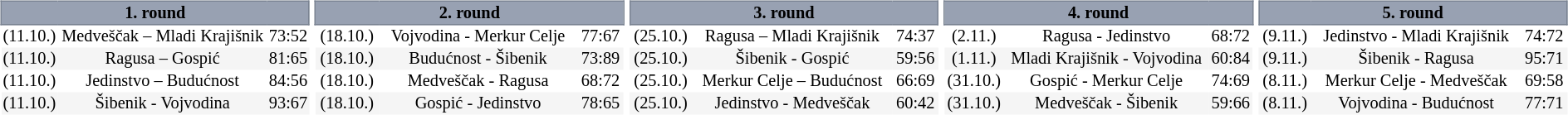<table width=100%>
<tr>
<td width=20% valign="top"><br><table border=0 cellspacing=0 cellpadding=1em style="font-size: 85%; border-collapse: collapse;" width=100%>
<tr>
<td colspan=5 bgcolor=#98A1B2 style="border:1px solid #7A8392;text-align:center;"><span><strong>1. round</strong></span></td>
</tr>
<tr align=center bgcolor=#FFFFFF>
<td>(11.10.)</td>
<td>Medveščak – Mladi Krajišnik</td>
<td>73:52</td>
</tr>
<tr align=center bgcolor=#f5f5f5>
<td>(11.10.)</td>
<td>Ragusa – Gospić</td>
<td>81:65</td>
</tr>
<tr align=center bgcolor=#FFFFFF>
<td>(11.10.)</td>
<td>Jedinstvo – Budućnost</td>
<td>84:56</td>
</tr>
<tr align=center bgcolor=#f5f5f5>
<td>(11.10.)</td>
<td>Šibenik - Vojvodina</td>
<td>93:67</td>
</tr>
</table>
</td>
<td width=20% valign="top"><br><table border=0 cellspacing=0 cellpadding=1em style="font-size: 85%; border-collapse: collapse;" width=100%>
<tr>
<td colspan=5 bgcolor=#98A1B2 style="border:1px solid #7A8392;text-align:center;"><span><strong>2. round</strong></span></td>
</tr>
<tr align=center bgcolor=#FFFFFF>
<td>(18.10.)</td>
<td>Vojvodina - Merkur Celje</td>
<td>77:67</td>
</tr>
<tr align=center bgcolor=#f5f5f5>
<td>(18.10.)</td>
<td>Budućnost - Šibenik</td>
<td>73:89</td>
</tr>
<tr align=center bgcolor=#FFFFFF>
<td>(18.10.)</td>
<td>Medveščak - Ragusa</td>
<td>68:72</td>
</tr>
<tr align=center bgcolor=#f5f5f5>
<td>(18.10.)</td>
<td>Gospić - Jedinstvo</td>
<td>78:65</td>
</tr>
</table>
</td>
<td width=20% valign="top"><br><table border=0 cellspacing=0 cellpadding=1em style="font-size: 85%; border-collapse: collapse;" width=100%>
<tr>
<td colspan=5 bgcolor=#98A1B2 style="border:1px solid #7A8392;text-align:center;"><span><strong>3. round</strong></span></td>
</tr>
<tr align=center bgcolor=#FFFFFF>
<td>(25.10.)</td>
<td>Ragusa – Mladi Krajišnik</td>
<td>74:37</td>
</tr>
<tr align=center bgcolor=#f5f5f5>
<td>(25.10.)</td>
<td>Šibenik - Gospić</td>
<td>59:56</td>
</tr>
<tr align=center bgcolor=#FFFFFF>
<td>(25.10.)</td>
<td>Merkur Celje – Budućnost</td>
<td>66:69</td>
</tr>
<tr align=center bgcolor=#f5f5f5>
<td>(25.10.)</td>
<td>Jedinstvo - Medveščak</td>
<td>60:42</td>
</tr>
</table>
</td>
<td width=20% valign="top"><br><table border=0 cellspacing=0 cellpadding=1em style="font-size: 85%; border-collapse: collapse;" width=100%>
<tr>
<td colspan=5 bgcolor=#98A1B2 style="border:1px solid #7A8392;text-align:center;"><span><strong>4. round</strong></span></td>
</tr>
<tr align=center bgcolor=#FFFFFF>
<td>(2.11.)</td>
<td>Ragusa - Jedinstvo</td>
<td>68:72</td>
</tr>
<tr align=center bgcolor=#f5f5f5>
<td>(1.11.)</td>
<td>Mladi Krajišnik - Vojvodina</td>
<td>60:84</td>
</tr>
<tr align=center bgcolor=#FFFFFF>
<td>(31.10.)</td>
<td>Gospić - Merkur Celje</td>
<td>74:69</td>
</tr>
<tr align=center bgcolor=#f5f5f5>
<td>(31.10.)</td>
<td>Medveščak - Šibenik</td>
<td>59:66</td>
</tr>
</table>
</td>
<td width=20% valign="top"><br><table border=0 cellspacing=0 cellpadding=1em style="font-size: 85%; border-collapse: collapse;" width=100%>
<tr>
<td colspan=5 bgcolor=#98A1B2 style="border:1px solid #7A8392;text-align:center;"><span><strong>5. round</strong> </span></td>
</tr>
<tr align=center bgcolor=#FFFFFF>
<td>(9.11.)</td>
<td>Jedinstvo - Mladi Krajišnik</td>
<td>74:72</td>
</tr>
<tr align=center bgcolor=#f5f5f5>
<td>(9.11.)</td>
<td>Šibenik - Ragusa</td>
<td>95:71</td>
</tr>
<tr align=center bgcolor=#FFFFFF>
<td>(8.11.)</td>
<td>Merkur Celje - Medveščak</td>
<td>69:58</td>
</tr>
<tr align=center bgcolor=#f5f5f5>
<td>(8.11.)</td>
<td>Vojvodina - Budućnost</td>
<td>77:71</td>
</tr>
</table>
</td>
</tr>
</table>
